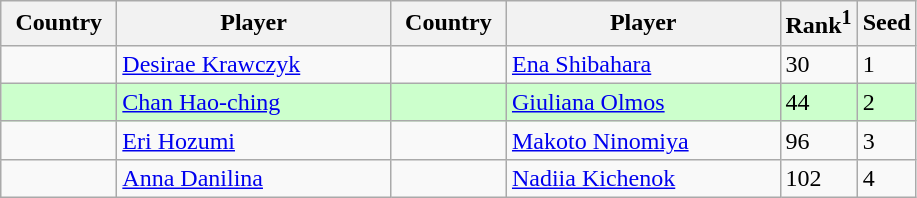<table class="sortable wikitable">
<tr>
<th width="70">Country</th>
<th width="175">Player</th>
<th width="70">Country</th>
<th width="175">Player</th>
<th>Rank<sup>1</sup></th>
<th>Seed</th>
</tr>
<tr>
<td></td>
<td><a href='#'>Desirae Krawczyk</a></td>
<td></td>
<td><a href='#'>Ena Shibahara</a></td>
<td>30</td>
<td>1</td>
</tr>
<tr style="background:#cfc;">
<td></td>
<td><a href='#'>Chan Hao-ching</a></td>
<td></td>
<td><a href='#'>Giuliana Olmos</a></td>
<td>44</td>
<td>2</td>
</tr>
<tr>
<td></td>
<td><a href='#'>Eri Hozumi</a></td>
<td></td>
<td><a href='#'>Makoto Ninomiya</a></td>
<td>96</td>
<td>3</td>
</tr>
<tr>
<td></td>
<td><a href='#'>Anna Danilina</a></td>
<td></td>
<td><a href='#'>Nadiia Kichenok</a></td>
<td>102</td>
<td>4</td>
</tr>
</table>
